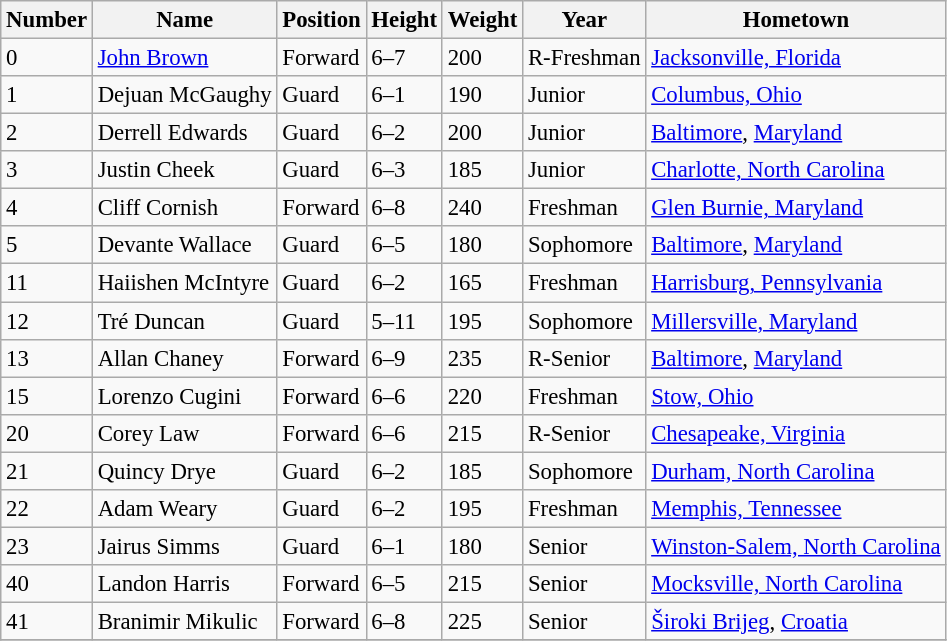<table class="wikitable" style="font-size: 95%;">
<tr>
<th>Number</th>
<th>Name</th>
<th>Position</th>
<th>Height</th>
<th>Weight</th>
<th>Year</th>
<th>Hometown</th>
</tr>
<tr>
<td>0</td>
<td><a href='#'>John Brown</a></td>
<td>Forward</td>
<td>6–7</td>
<td>200</td>
<td>R-Freshman</td>
<td><a href='#'>Jacksonville, Florida</a></td>
</tr>
<tr>
<td>1</td>
<td>Dejuan McGaughy</td>
<td>Guard</td>
<td>6–1</td>
<td>190</td>
<td>Junior</td>
<td><a href='#'>Columbus, Ohio</a></td>
</tr>
<tr>
<td>2</td>
<td>Derrell Edwards</td>
<td>Guard</td>
<td>6–2</td>
<td>200</td>
<td>Junior</td>
<td><a href='#'>Baltimore</a>, <a href='#'>Maryland</a></td>
</tr>
<tr>
<td>3</td>
<td>Justin Cheek</td>
<td>Guard</td>
<td>6–3</td>
<td>185</td>
<td>Junior</td>
<td><a href='#'>Charlotte, North Carolina</a></td>
</tr>
<tr>
<td>4</td>
<td>Cliff Cornish</td>
<td>Forward</td>
<td>6–8</td>
<td>240</td>
<td>Freshman</td>
<td><a href='#'>Glen Burnie, Maryland</a></td>
</tr>
<tr>
<td>5</td>
<td>Devante Wallace</td>
<td>Guard</td>
<td>6–5</td>
<td>180</td>
<td>Sophomore</td>
<td><a href='#'>Baltimore</a>, <a href='#'>Maryland</a></td>
</tr>
<tr>
<td>11</td>
<td>Haiishen McIntyre</td>
<td>Guard</td>
<td>6–2</td>
<td>165</td>
<td>Freshman</td>
<td><a href='#'>Harrisburg, Pennsylvania</a></td>
</tr>
<tr>
<td>12</td>
<td>Tré Duncan</td>
<td>Guard</td>
<td>5–11</td>
<td>195</td>
<td>Sophomore</td>
<td><a href='#'>Millersville, Maryland</a></td>
</tr>
<tr>
<td>13</td>
<td>Allan Chaney</td>
<td>Forward</td>
<td>6–9</td>
<td>235</td>
<td>R-Senior</td>
<td><a href='#'>Baltimore</a>, <a href='#'>Maryland</a></td>
</tr>
<tr>
<td>15</td>
<td>Lorenzo Cugini</td>
<td>Forward</td>
<td>6–6</td>
<td>220</td>
<td>Freshman</td>
<td><a href='#'>Stow, Ohio</a></td>
</tr>
<tr>
<td>20</td>
<td>Corey Law</td>
<td>Forward</td>
<td>6–6</td>
<td>215</td>
<td>R-Senior</td>
<td><a href='#'>Chesapeake, Virginia</a></td>
</tr>
<tr>
<td>21</td>
<td>Quincy Drye</td>
<td>Guard</td>
<td>6–2</td>
<td>185</td>
<td>Sophomore</td>
<td><a href='#'>Durham, North Carolina</a></td>
</tr>
<tr>
<td>22</td>
<td>Adam Weary</td>
<td>Guard</td>
<td>6–2</td>
<td>195</td>
<td>Freshman</td>
<td><a href='#'>Memphis, Tennessee</a></td>
</tr>
<tr>
<td>23</td>
<td>Jairus Simms</td>
<td>Guard</td>
<td>6–1</td>
<td>180</td>
<td>Senior</td>
<td><a href='#'>Winston-Salem, North Carolina</a></td>
</tr>
<tr>
<td>40</td>
<td>Landon Harris</td>
<td>Forward</td>
<td>6–5</td>
<td>215</td>
<td>Senior</td>
<td><a href='#'>Mocksville, North Carolina</a></td>
</tr>
<tr>
<td>41</td>
<td>Branimir Mikulic</td>
<td>Forward</td>
<td>6–8</td>
<td>225</td>
<td>Senior</td>
<td><a href='#'>Široki Brijeg</a>, <a href='#'>Croatia</a></td>
</tr>
<tr>
</tr>
</table>
